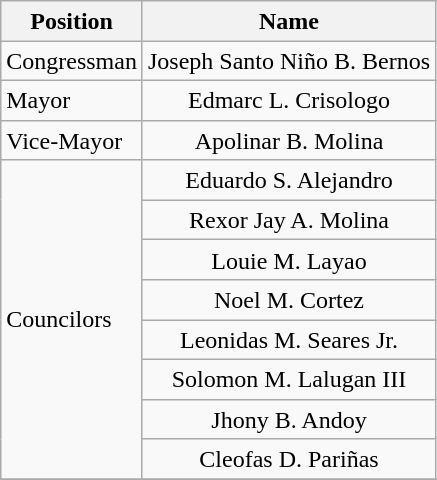<table class="wikitable" style="line-height:1.20em; font-size:100%;">
<tr>
<th>Position</th>
<th>Name</th>
</tr>
<tr>
<td>Congressman</td>
<td style="text-align:center;">Joseph Santo Niño B. Bernos</td>
</tr>
<tr>
<td>Mayor</td>
<td style="text-align:center;">Edmarc L. Crisologo</td>
</tr>
<tr>
<td>Vice-Mayor</td>
<td style="text-align:center;">Apolinar B. Molina</td>
</tr>
<tr>
<td rowspan=8>Councilors</td>
<td style="text-align:center;">Eduardo S. Alejandro</td>
</tr>
<tr>
<td style="text-align:center;">Rexor Jay A. Molina</td>
</tr>
<tr>
<td style="text-align:center;">Louie M. Layao</td>
</tr>
<tr>
<td style="text-align:center;">Noel M. Cortez</td>
</tr>
<tr>
<td style="text-align:center;">Leonidas M. Seares Jr.</td>
</tr>
<tr>
<td style="text-align:center;">Solomon M. Lalugan III</td>
</tr>
<tr>
<td style="text-align:center;">Jhony B. Andoy</td>
</tr>
<tr>
<td style="text-align:center;">Cleofas D. Pariñas</td>
</tr>
<tr>
</tr>
</table>
